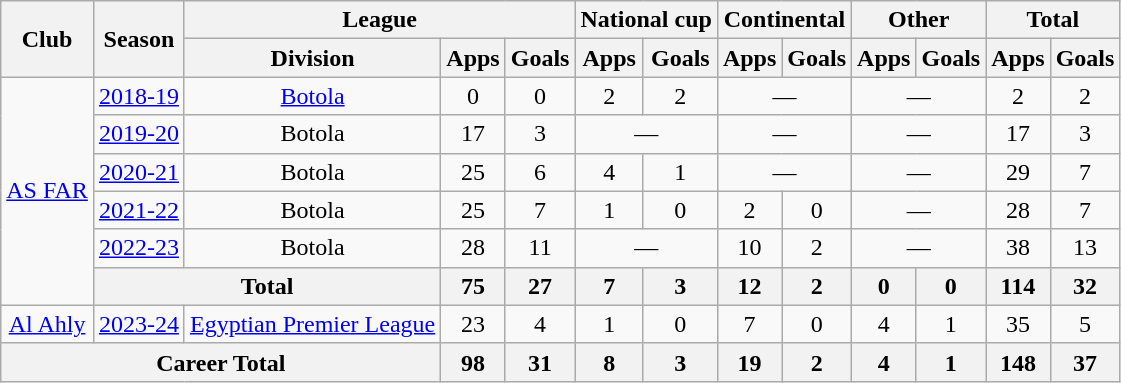<table class="wikitable" style="text-align:center">
<tr>
<th rowspan="2">Club</th>
<th rowspan="2">Season</th>
<th colspan="3">League</th>
<th colspan="2">National cup</th>
<th colspan="2">Continental</th>
<th colspan="2">Other</th>
<th colspan="2">Total</th>
</tr>
<tr>
<th>Division</th>
<th>Apps</th>
<th>Goals</th>
<th>Apps</th>
<th>Goals</th>
<th>Apps</th>
<th>Goals</th>
<th>Apps</th>
<th>Goals</th>
<th>Apps</th>
<th>Goals</th>
</tr>
<tr>
<td rowspan="6"><a href='#'>AS FAR</a></td>
<td><a href='#'>2018-19</a></td>
<td><a href='#'>Botola</a></td>
<td>0</td>
<td>0</td>
<td>2</td>
<td>2</td>
<td colspan="2">—</td>
<td colspan="2">—</td>
<td>2</td>
<td>2</td>
</tr>
<tr>
<td><a href='#'>2019-20</a></td>
<td>Botola</td>
<td>17</td>
<td>3</td>
<td colspan="2">—</td>
<td colspan="2">—</td>
<td colspan="2">—</td>
<td>17</td>
<td>3</td>
</tr>
<tr>
<td><a href='#'>2020-21</a></td>
<td>Botola</td>
<td>25</td>
<td>6</td>
<td>4</td>
<td>1</td>
<td colspan="2">—</td>
<td colspan="2">—</td>
<td>29</td>
<td>7</td>
</tr>
<tr>
<td><a href='#'>2021-22</a></td>
<td>Botola</td>
<td>25</td>
<td>7</td>
<td>1</td>
<td>0</td>
<td>2</td>
<td>0</td>
<td colspan="2">—</td>
<td>28</td>
<td>7</td>
</tr>
<tr>
<td><a href='#'>2022-23</a></td>
<td>Botola</td>
<td>28</td>
<td>11</td>
<td colspan="2">—</td>
<td>10</td>
<td>2</td>
<td colspan="2">—</td>
<td>38</td>
<td>13</td>
</tr>
<tr>
<th colspan="2">Total</th>
<th>75</th>
<th>27</th>
<th>7</th>
<th>3</th>
<th>12</th>
<th>2</th>
<th>0</th>
<th>0</th>
<th>114</th>
<th>32</th>
</tr>
<tr>
<td><a href='#'>Al Ahly</a></td>
<td><a href='#'>2023-24</a></td>
<td><a href='#'>Egyptian Premier League</a></td>
<td>23</td>
<td>4</td>
<td>1</td>
<td>0</td>
<td>7</td>
<td>0</td>
<td>4</td>
<td>1</td>
<td>35</td>
<td>5</td>
</tr>
<tr>
<th colspan="3">Career Total</th>
<th>98</th>
<th>31</th>
<th>8</th>
<th>3</th>
<th>19</th>
<th>2</th>
<th>4</th>
<th>1</th>
<th>148</th>
<th>37</th>
</tr>
</table>
